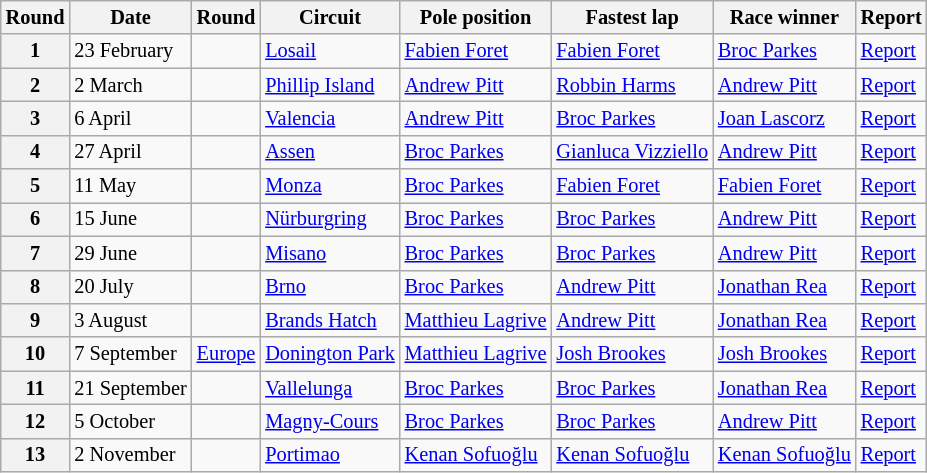<table class="wikitable" style="font-size: 85%">
<tr>
<th>Round</th>
<th>Date</th>
<th>Round</th>
<th>Circuit</th>
<th>Pole position</th>
<th>Fastest lap</th>
<th>Race winner</th>
<th>Report</th>
</tr>
<tr>
<th>1</th>
<td>23 February</td>
<td></td>
<td><a href='#'>Losail</a></td>
<td> <a href='#'>Fabien Foret</a></td>
<td> <a href='#'>Fabien Foret</a></td>
<td> <a href='#'>Broc Parkes</a></td>
<td><a href='#'>Report</a></td>
</tr>
<tr>
<th>2</th>
<td>2 March</td>
<td></td>
<td><a href='#'>Phillip Island</a></td>
<td> <a href='#'>Andrew Pitt</a></td>
<td> <a href='#'>Robbin Harms</a></td>
<td> <a href='#'>Andrew Pitt</a></td>
<td><a href='#'>Report</a></td>
</tr>
<tr>
<th>3</th>
<td>6 April</td>
<td></td>
<td><a href='#'>Valencia</a></td>
<td> <a href='#'>Andrew Pitt</a></td>
<td> <a href='#'>Broc Parkes</a></td>
<td> <a href='#'>Joan Lascorz</a></td>
<td><a href='#'>Report</a></td>
</tr>
<tr>
<th>4</th>
<td>27 April</td>
<td></td>
<td><a href='#'>Assen</a></td>
<td> <a href='#'>Broc Parkes</a></td>
<td> <a href='#'>Gianluca Vizziello</a></td>
<td> <a href='#'>Andrew Pitt</a></td>
<td><a href='#'>Report</a></td>
</tr>
<tr>
<th>5</th>
<td>11 May</td>
<td></td>
<td><a href='#'>Monza</a></td>
<td> <a href='#'>Broc Parkes</a></td>
<td> <a href='#'>Fabien Foret</a></td>
<td> <a href='#'>Fabien Foret</a></td>
<td><a href='#'>Report</a></td>
</tr>
<tr>
<th>6</th>
<td>15 June</td>
<td></td>
<td><a href='#'>Nürburgring</a></td>
<td> <a href='#'>Broc Parkes</a></td>
<td> <a href='#'>Broc Parkes</a></td>
<td> <a href='#'>Andrew Pitt</a></td>
<td><a href='#'>Report</a></td>
</tr>
<tr>
<th>7</th>
<td>29 June</td>
<td></td>
<td><a href='#'>Misano</a></td>
<td> <a href='#'>Broc Parkes</a></td>
<td> <a href='#'>Broc Parkes</a></td>
<td> <a href='#'>Andrew Pitt</a></td>
<td><a href='#'>Report</a></td>
</tr>
<tr>
<th>8</th>
<td>20 July</td>
<td></td>
<td><a href='#'>Brno</a></td>
<td> <a href='#'>Broc Parkes</a></td>
<td> <a href='#'>Andrew Pitt</a></td>
<td> <a href='#'>Jonathan Rea</a></td>
<td><a href='#'>Report</a></td>
</tr>
<tr>
<th>9</th>
<td>3 August</td>
<td></td>
<td><a href='#'>Brands Hatch</a></td>
<td> <a href='#'>Matthieu Lagrive</a></td>
<td> <a href='#'>Andrew Pitt</a></td>
<td> <a href='#'>Jonathan Rea</a></td>
<td><a href='#'>Report</a></td>
</tr>
<tr>
<th>10</th>
<td>7 September</td>
<td><a href='#'>Europe</a></td>
<td><a href='#'>Donington Park</a></td>
<td> <a href='#'>Matthieu Lagrive</a></td>
<td> <a href='#'>Josh Brookes</a></td>
<td> <a href='#'>Josh Brookes</a></td>
<td><a href='#'>Report</a></td>
</tr>
<tr>
<th>11</th>
<td>21 September</td>
<td></td>
<td><a href='#'>Vallelunga</a></td>
<td> <a href='#'>Broc Parkes</a></td>
<td> <a href='#'>Broc Parkes</a></td>
<td> <a href='#'>Jonathan Rea</a></td>
<td><a href='#'>Report</a></td>
</tr>
<tr>
<th>12</th>
<td>5 October</td>
<td></td>
<td><a href='#'>Magny-Cours</a></td>
<td> <a href='#'>Broc Parkes</a></td>
<td> <a href='#'>Broc Parkes</a></td>
<td> <a href='#'>Andrew Pitt</a></td>
<td><a href='#'>Report</a></td>
</tr>
<tr>
<th>13</th>
<td>2 November</td>
<td></td>
<td><a href='#'>Portimao</a></td>
<td> <a href='#'>Kenan Sofuoğlu</a></td>
<td> <a href='#'>Kenan Sofuoğlu</a></td>
<td> <a href='#'>Kenan Sofuoğlu</a></td>
<td><a href='#'>Report</a></td>
</tr>
</table>
